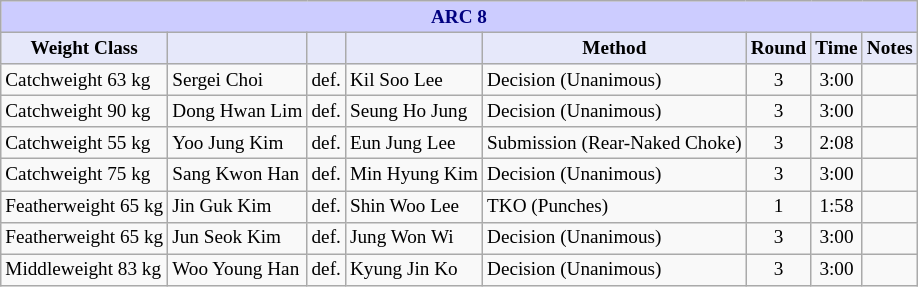<table class="wikitable" style="font-size: 80%;">
<tr>
<th colspan="8" style="background-color: #ccf; color: #000080; text-align: center;"><strong>ARC 8</strong></th>
</tr>
<tr>
<th colspan="1" style="background-color: #E6E8FA; color: #000000; text-align: center;">Weight Class</th>
<th colspan="1" style="background-color: #E6E8FA; color: #000000; text-align: center;"></th>
<th colspan="1" style="background-color: #E6E8FA; color: #000000; text-align: center;"></th>
<th colspan="1" style="background-color: #E6E8FA; color: #000000; text-align: center;"></th>
<th colspan="1" style="background-color: #E6E8FA; color: #000000; text-align: center;">Method</th>
<th colspan="1" style="background-color: #E6E8FA; color: #000000; text-align: center;">Round</th>
<th colspan="1" style="background-color: #E6E8FA; color: #000000; text-align: center;">Time</th>
<th colspan="1" style="background-color: #E6E8FA; color: #000000; text-align: center;">Notes</th>
</tr>
<tr>
<td>Catchweight 63 kg</td>
<td> Sergei Choi</td>
<td align=center>def.</td>
<td> Kil Soo Lee</td>
<td>Decision (Unanimous)</td>
<td align=center>3</td>
<td align=center>3:00</td>
<td></td>
</tr>
<tr>
<td>Catchweight 90 kg</td>
<td> Dong Hwan Lim</td>
<td align=center>def.</td>
<td> Seung Ho Jung</td>
<td>Decision (Unanimous)</td>
<td align=center>3</td>
<td align=center>3:00</td>
<td></td>
</tr>
<tr>
<td>Catchweight 55 kg</td>
<td> Yoo Jung Kim</td>
<td align=center>def.</td>
<td> Eun Jung Lee</td>
<td>Submission (Rear-Naked Choke)</td>
<td align=center>3</td>
<td align=center>2:08</td>
<td></td>
</tr>
<tr>
<td>Catchweight 75 kg</td>
<td> Sang Kwon Han</td>
<td align=center>def.</td>
<td> Min Hyung Kim</td>
<td>Decision (Unanimous)</td>
<td align=center>3</td>
<td align=center>3:00</td>
<td></td>
</tr>
<tr>
<td>Featherweight 65 kg</td>
<td> Jin Guk Kim</td>
<td align=center>def.</td>
<td> Shin Woo Lee</td>
<td>TKO (Punches)</td>
<td align=center>1</td>
<td align=center>1:58</td>
<td></td>
</tr>
<tr>
<td>Featherweight 65 kg</td>
<td> Jun Seok Kim</td>
<td align=center>def.</td>
<td> Jung Won Wi</td>
<td>Decision (Unanimous)</td>
<td align=center>3</td>
<td align=center>3:00</td>
<td></td>
</tr>
<tr>
<td>Middleweight 83 kg</td>
<td> Woo Young Han</td>
<td align=center>def.</td>
<td> Kyung Jin Ko</td>
<td>Decision (Unanimous)</td>
<td align=center>3</td>
<td align=center>3:00</td>
<td></td>
</tr>
</table>
